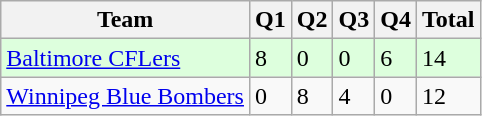<table class="wikitable">
<tr>
<th>Team</th>
<th>Q1</th>
<th>Q2</th>
<th>Q3</th>
<th>Q4</th>
<th>Total</th>
</tr>
<tr style="background-color:#ddffdd">
<td><a href='#'>Baltimore CFLers</a></td>
<td>8</td>
<td>0</td>
<td>0</td>
<td>6</td>
<td>14</td>
</tr>
<tr>
<td><a href='#'>Winnipeg Blue Bombers</a></td>
<td>0</td>
<td>8</td>
<td>4</td>
<td>0</td>
<td>12</td>
</tr>
</table>
